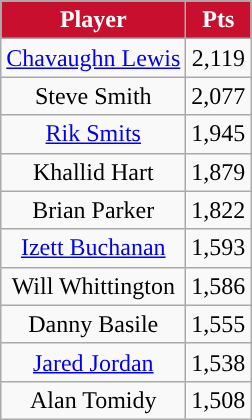<table class="wikitable sortable" style="text-align:center">
<tr>
<th style="background:#C8102E; color:#FFFFFF;">Player</th>
<th style="background:#C8102E; color:#FFFFFF;">Pts</th>
</tr>
<tr>
<td><a href='#'>Chavaughn Lewis</a></td>
<td>2,119</td>
</tr>
<tr>
<td>Steve Smith</td>
<td>2,077</td>
</tr>
<tr>
<td><a href='#'>Rik Smits</a></td>
<td>1,945</td>
</tr>
<tr>
<td>Khallid Hart</td>
<td>1,879</td>
</tr>
<tr>
<td>Brian Parker</td>
<td>1,822</td>
</tr>
<tr>
<td><a href='#'>Izett Buchanan</a></td>
<td>1,593</td>
</tr>
<tr>
<td>Will Whittington</td>
<td>1,586</td>
</tr>
<tr>
<td>Danny Basile</td>
<td>1,555</td>
</tr>
<tr>
<td><a href='#'>Jared Jordan</a></td>
<td>1,538</td>
</tr>
<tr>
<td>Alan Tomidy</td>
<td>1,508</td>
</tr>
</table>
